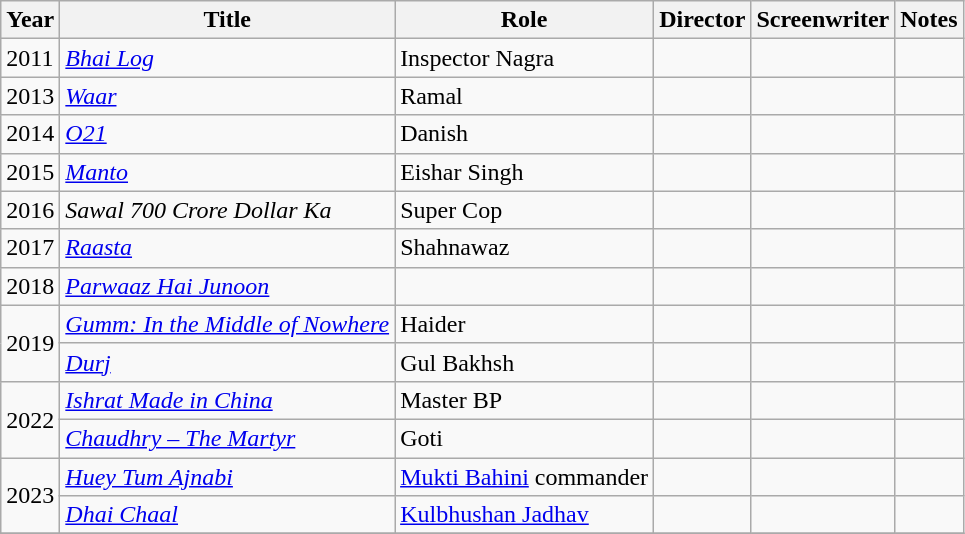<table class="wikitable sortable">
<tr style="text-align:center;">
<th>Year</th>
<th>Title</th>
<th>Role</th>
<th>Director</th>
<th>Screenwriter</th>
<th>Notes</th>
</tr>
<tr>
<td>2011</td>
<td><em><a href='#'>Bhai Log</a></em></td>
<td>Inspector Nagra</td>
<td></td>
<td></td>
<td></td>
</tr>
<tr>
<td>2013</td>
<td><em><a href='#'>Waar</a></em></td>
<td>Ramal</td>
<td></td>
<td></td>
<td></td>
</tr>
<tr>
<td>2014</td>
<td><em><a href='#'>O21</a></em></td>
<td>Danish</td>
<td></td>
<td></td>
<td></td>
</tr>
<tr>
<td>2015</td>
<td><a href='#'><em>Manto</em></a></td>
<td>Eishar Singh</td>
<td></td>
<td></td>
<td></td>
</tr>
<tr>
<td>2016</td>
<td><em>Sawal 700 Crore Dollar Ka</em></td>
<td>Super Cop</td>
<td></td>
<td></td>
<td></td>
</tr>
<tr>
<td>2017</td>
<td><em><a href='#'>Raasta</a></em></td>
<td>Shahnawaz</td>
<td></td>
<td></td>
<td></td>
</tr>
<tr>
<td>2018</td>
<td><em><a href='#'>Parwaaz Hai Junoon</a></em></td>
<td></td>
<td></td>
<td></td>
<td></td>
</tr>
<tr>
<td rowspan="2">2019</td>
<td><em><a href='#'>Gumm: In the Middle of Nowhere</a></em></td>
<td>Haider</td>
<td></td>
<td></td>
<td></td>
</tr>
<tr>
<td><em><a href='#'>Durj</a></em></td>
<td>Gul Bakhsh</td>
<td></td>
<td></td>
<td></td>
</tr>
<tr>
<td rowspan="2">2022</td>
<td><em><a href='#'>Ishrat Made in China</a></em></td>
<td>Master BP</td>
<td></td>
<td></td>
<td></td>
</tr>
<tr>
<td><em><a href='#'>Chaudhry – The Martyr</a></em></td>
<td>Goti</td>
<td></td>
<td></td>
<td></td>
</tr>
<tr>
<td rowspan="2">2023</td>
<td><em><a href='#'>Huey Tum Ajnabi</a></em></td>
<td><a href='#'>Mukti Bahini</a> commander</td>
<td></td>
<td></td>
<td></td>
</tr>
<tr>
<td><em><a href='#'>Dhai Chaal</a></em></td>
<td><a href='#'>Kulbhushan Jadhav</a></td>
<td></td>
<td></td>
<td></td>
</tr>
<tr>
</tr>
</table>
